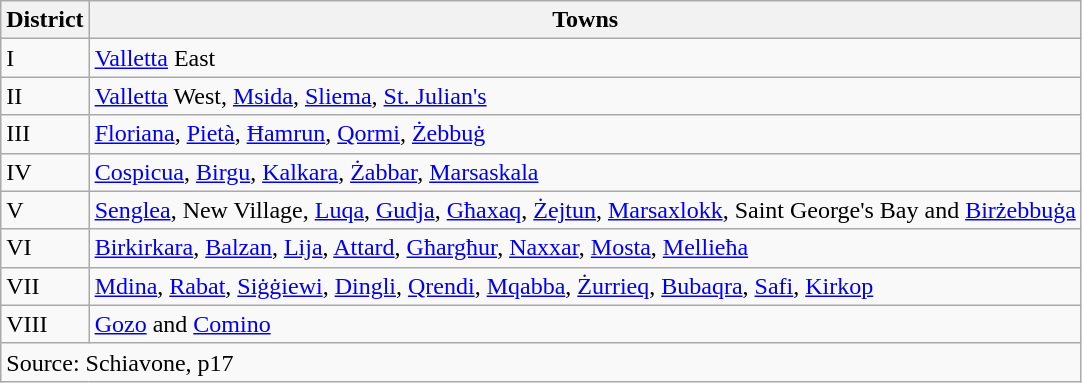<table class=wikitable>
<tr>
<th>District</th>
<th>Towns</th>
</tr>
<tr>
<td>I</td>
<td><a href='#'>Valletta</a> East</td>
</tr>
<tr>
<td>II</td>
<td><a href='#'>Valletta</a> West, <a href='#'>Msida</a>, <a href='#'>Sliema</a>, <a href='#'>St. Julian's</a></td>
</tr>
<tr>
<td>III</td>
<td><a href='#'>Floriana</a>, <a href='#'>Pietà</a>, <a href='#'>Ħamrun</a>, <a href='#'>Qormi</a>, <a href='#'>Żebbuġ</a></td>
</tr>
<tr>
<td>IV</td>
<td><a href='#'>Cospicua</a>, <a href='#'>Birgu</a>, <a href='#'>Kalkara</a>, <a href='#'>Żabbar</a>, <a href='#'>Marsaskala</a></td>
</tr>
<tr>
<td>V</td>
<td><a href='#'>Senglea</a>, New Village, <a href='#'>Luqa</a>, <a href='#'>Gudja</a>, <a href='#'>Għaxaq</a>, <a href='#'>Żejtun</a>, <a href='#'>Marsaxlokk</a>, Saint George's Bay and <a href='#'>Birżebbuġa</a></td>
</tr>
<tr>
<td>VI</td>
<td><a href='#'>Birkirkara</a>, <a href='#'>Balzan</a>, <a href='#'>Lija</a>, <a href='#'>Attard</a>, <a href='#'>Għargħur</a>, <a href='#'>Naxxar</a>, <a href='#'>Mosta</a>, <a href='#'>Mellieħa</a></td>
</tr>
<tr>
<td>VII</td>
<td><a href='#'>Mdina</a>, <a href='#'>Rabat</a>, <a href='#'>Siġġiewi</a>, <a href='#'>Dingli</a>, <a href='#'>Qrendi</a>, <a href='#'>Mqabba</a>, <a href='#'>Żurrieq</a>, <a href='#'>Bubaqra</a>, <a href='#'>Safi</a>, <a href='#'>Kirkop</a></td>
</tr>
<tr>
<td>VIII</td>
<td><a href='#'>Gozo</a> and <a href='#'>Comino</a></td>
</tr>
<tr>
<td colspan=2>Source: Schiavone, p17</td>
</tr>
</table>
